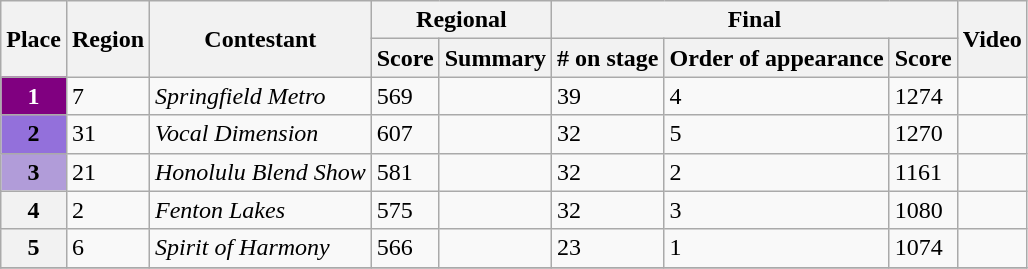<table class="wikitable sortable">
<tr>
<th scope="col" rowspan="2">Place</th>
<th scope="col" rowspan="2">Region</th>
<th scope="col" rowspan="2">Contestant</th>
<th scope="col" colspan="2">Regional</th>
<th colspan="3">Final</th>
<th scope= "col" rowspan="2" class="unsortable">Video<br></th>
</tr>
<tr>
<th scope="col">Score</th>
<th scope="col" class="unsortable">Summary</th>
<th># on stage</th>
<th scope="col">Order of appearance</th>
<th scope="col">Score</th>
</tr>
<tr>
<th scope="row" style="background: #800080; color:#fff;">1</th>
<td>7</td>
<td><em>Springfield Metro</em></td>
<td>569</td>
<td></td>
<td>39</td>
<td>4</td>
<td>1274</td>
<td></td>
</tr>
<tr>
<th style="background: #9370DB;">2</th>
<td>31</td>
<td><em>Vocal Dimension</em></td>
<td>607</td>
<td></td>
<td>32</td>
<td>5</td>
<td>1270</td>
<td></td>
</tr>
<tr>
<th style="background: #B19CD9;">3</th>
<td>21</td>
<td><em>Honolulu Blend Show</em></td>
<td>581</td>
<td></td>
<td>32</td>
<td>2</td>
<td>1161</td>
<td></td>
</tr>
<tr>
<th>4</th>
<td>2</td>
<td><em>Fenton Lakes</em></td>
<td>575</td>
<td></td>
<td>32</td>
<td>3</td>
<td>1080</td>
<td></td>
</tr>
<tr>
<th>5</th>
<td>6</td>
<td><em>Spirit of Harmony</em></td>
<td>566</td>
<td></td>
<td>23</td>
<td>1</td>
<td>1074</td>
<td></td>
</tr>
<tr>
</tr>
</table>
